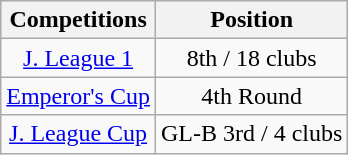<table class="wikitable" style="text-align:center;">
<tr>
<th>Competitions</th>
<th>Position</th>
</tr>
<tr>
<td><a href='#'>J. League 1</a></td>
<td>8th / 18 clubs</td>
</tr>
<tr>
<td><a href='#'>Emperor's Cup</a></td>
<td>4th Round</td>
</tr>
<tr>
<td><a href='#'>J. League Cup</a></td>
<td>GL-B 3rd / 4 clubs</td>
</tr>
</table>
